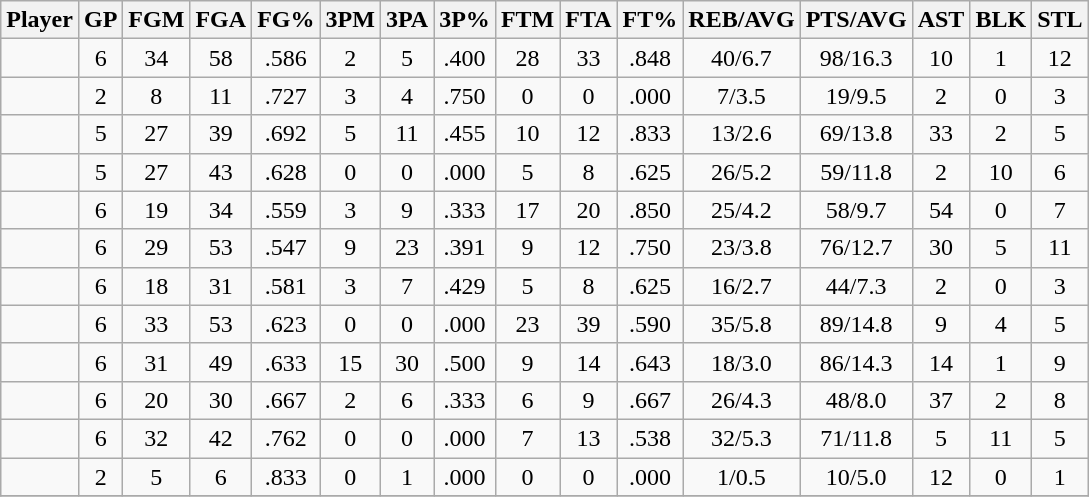<table class="wikitable sortable" style="text-align:center">
<tr>
<th>Player</th>
<th>GP</th>
<th>FGM</th>
<th>FGA</th>
<th>FG%</th>
<th>3PM</th>
<th>3PA</th>
<th>3P%</th>
<th>FTM</th>
<th>FTA</th>
<th>FT%</th>
<th>REB/AVG</th>
<th>PTS/AVG</th>
<th>AST</th>
<th>BLK</th>
<th>STL</th>
</tr>
<tr>
<td></td>
<td>6</td>
<td>34</td>
<td>58</td>
<td>.586</td>
<td>2</td>
<td>5</td>
<td>.400</td>
<td>28</td>
<td>33</td>
<td>.848</td>
<td>40/6.7</td>
<td>98/16.3</td>
<td>10</td>
<td>1</td>
<td>12</td>
</tr>
<tr>
<td></td>
<td>2</td>
<td>8</td>
<td>11</td>
<td>.727</td>
<td>3</td>
<td>4</td>
<td>.750</td>
<td>0</td>
<td>0</td>
<td>.000</td>
<td>7/3.5</td>
<td>19/9.5</td>
<td>2</td>
<td>0</td>
<td>3</td>
</tr>
<tr>
<td></td>
<td>5</td>
<td>27</td>
<td>39</td>
<td>.692</td>
<td>5</td>
<td>11</td>
<td>.455</td>
<td>10</td>
<td>12</td>
<td>.833</td>
<td>13/2.6</td>
<td>69/13.8</td>
<td>33</td>
<td>2</td>
<td>5</td>
</tr>
<tr>
<td></td>
<td>5</td>
<td>27</td>
<td>43</td>
<td>.628</td>
<td>0</td>
<td>0</td>
<td>.000</td>
<td>5</td>
<td>8</td>
<td>.625</td>
<td>26/5.2</td>
<td>59/11.8</td>
<td>2</td>
<td>10</td>
<td>6</td>
</tr>
<tr>
<td></td>
<td>6</td>
<td>19</td>
<td>34</td>
<td>.559</td>
<td>3</td>
<td>9</td>
<td>.333</td>
<td>17</td>
<td>20</td>
<td>.850</td>
<td>25/4.2</td>
<td>58/9.7</td>
<td>54</td>
<td>0</td>
<td>7</td>
</tr>
<tr>
<td></td>
<td>6</td>
<td>29</td>
<td>53</td>
<td>.547</td>
<td>9</td>
<td>23</td>
<td>.391</td>
<td>9</td>
<td>12</td>
<td>.750</td>
<td>23/3.8</td>
<td>76/12.7</td>
<td>30</td>
<td>5</td>
<td>11</td>
</tr>
<tr>
<td></td>
<td>6</td>
<td>18</td>
<td>31</td>
<td>.581</td>
<td>3</td>
<td>7</td>
<td>.429</td>
<td>5</td>
<td>8</td>
<td>.625</td>
<td>16/2.7</td>
<td>44/7.3</td>
<td>2</td>
<td>0</td>
<td>3</td>
</tr>
<tr>
<td></td>
<td>6</td>
<td>33</td>
<td>53</td>
<td>.623</td>
<td>0</td>
<td>0</td>
<td>.000</td>
<td>23</td>
<td>39</td>
<td>.590</td>
<td>35/5.8</td>
<td>89/14.8</td>
<td>9</td>
<td>4</td>
<td>5</td>
</tr>
<tr>
<td></td>
<td>6</td>
<td>31</td>
<td>49</td>
<td>.633</td>
<td>15</td>
<td>30</td>
<td>.500</td>
<td>9</td>
<td>14</td>
<td>.643</td>
<td>18/3.0</td>
<td>86/14.3</td>
<td>14</td>
<td>1</td>
<td>9</td>
</tr>
<tr>
<td></td>
<td>6</td>
<td>20</td>
<td>30</td>
<td>.667</td>
<td>2</td>
<td>6</td>
<td>.333</td>
<td>6</td>
<td>9</td>
<td>.667</td>
<td>26/4.3</td>
<td>48/8.0</td>
<td>37</td>
<td>2</td>
<td>8</td>
</tr>
<tr>
<td></td>
<td>6</td>
<td>32</td>
<td>42</td>
<td>.762</td>
<td>0</td>
<td>0</td>
<td>.000</td>
<td>7</td>
<td>13</td>
<td>.538</td>
<td>32/5.3</td>
<td>71/11.8</td>
<td>5</td>
<td>11</td>
<td>5</td>
</tr>
<tr>
<td></td>
<td>2</td>
<td>5</td>
<td>6</td>
<td>.833</td>
<td>0</td>
<td>1</td>
<td>.000</td>
<td>0</td>
<td>0</td>
<td>.000</td>
<td>1/0.5</td>
<td>10/5.0</td>
<td>12</td>
<td>0</td>
<td>1</td>
</tr>
<tr>
</tr>
</table>
